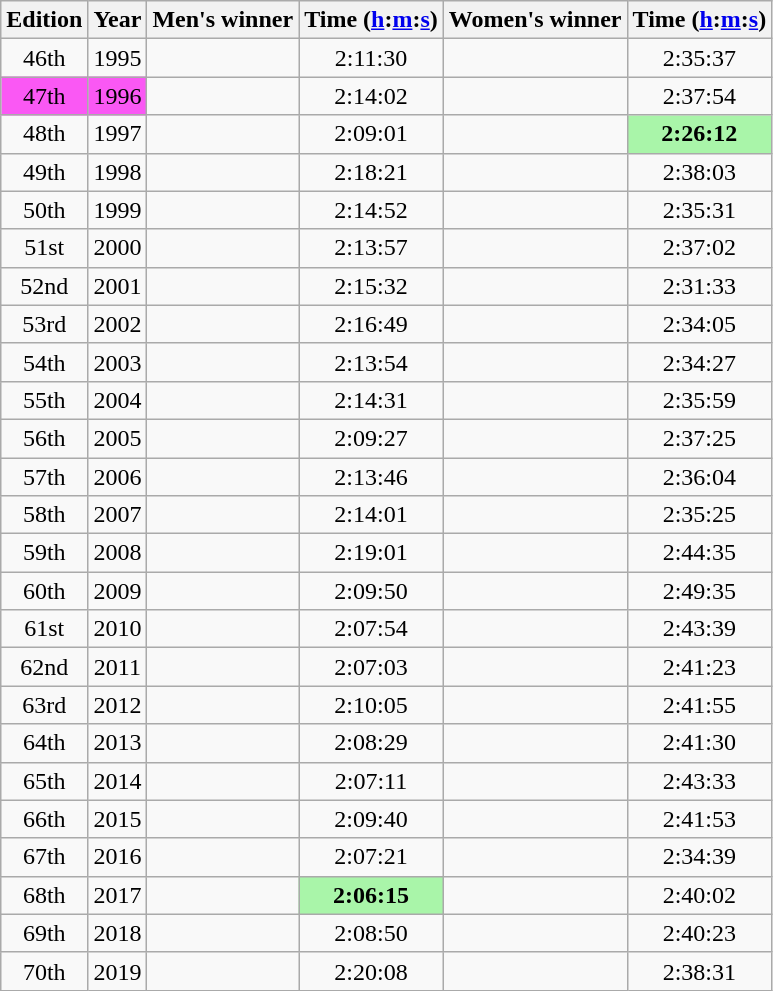<table class="wikitable sortable" style="text-align:center">
<tr>
<th class=unsortable>Edition</th>
<th>Year</th>
<th class=unsortable>Men's winner</th>
<th>Time (<a href='#'>h</a>:<a href='#'>m</a>:<a href='#'>s</a>)</th>
<th class=unsortable>Women's winner</th>
<th>Time (<a href='#'>h</a>:<a href='#'>m</a>:<a href='#'>s</a>)</th>
</tr>
<tr>
<td>46th</td>
<td>1995</td>
<td align=left></td>
<td>2:11:30</td>
<td align=left></td>
<td>2:35:37</td>
</tr>
<tr>
<td bgcolor=#FA58F4>47th</td>
<td bgcolor=#FA58F4>1996</td>
<td align=left></td>
<td>2:14:02</td>
<td align=left></td>
<td>2:37:54</td>
</tr>
<tr>
<td>48th</td>
<td>1997</td>
<td align=left></td>
<td>2:09:01</td>
<td align=left></td>
<td bgcolor=#A9F5A9><strong>2:26:12</strong></td>
</tr>
<tr>
<td>49th</td>
<td>1998</td>
<td align=left></td>
<td>2:18:21</td>
<td align=left></td>
<td>2:38:03</td>
</tr>
<tr>
<td>50th</td>
<td>1999</td>
<td align=left></td>
<td>2:14:52</td>
<td align=left></td>
<td>2:35:31</td>
</tr>
<tr>
<td>51st</td>
<td>2000</td>
<td align=left></td>
<td>2:13:57</td>
<td align=left></td>
<td>2:37:02</td>
</tr>
<tr>
<td>52nd</td>
<td>2001</td>
<td align=left></td>
<td>2:15:32</td>
<td align=left></td>
<td>2:31:33</td>
</tr>
<tr>
<td>53rd</td>
<td>2002</td>
<td align=left></td>
<td>2:16:49</td>
<td align=left></td>
<td>2:34:05</td>
</tr>
<tr>
<td>54th</td>
<td>2003</td>
<td align=left></td>
<td>2:13:54</td>
<td align=left></td>
<td>2:34:27</td>
</tr>
<tr>
<td>55th</td>
<td>2004</td>
<td align=left></td>
<td>2:14:31</td>
<td align=left></td>
<td>2:35:59</td>
</tr>
<tr>
<td>56th</td>
<td>2005</td>
<td align=left></td>
<td>2:09:27</td>
<td align=left></td>
<td>2:37:25</td>
</tr>
<tr>
<td>57th</td>
<td>2006</td>
<td align=left></td>
<td>2:13:46</td>
<td align=left></td>
<td>2:36:04</td>
</tr>
<tr>
<td>58th</td>
<td>2007</td>
<td align=left></td>
<td>2:14:01</td>
<td align=left></td>
<td>2:35:25</td>
</tr>
<tr>
<td>59th</td>
<td>2008</td>
<td align=left></td>
<td>2:19:01</td>
<td align=left></td>
<td>2:44:35</td>
</tr>
<tr>
<td>60th</td>
<td>2009</td>
<td align=left></td>
<td>2:09:50</td>
<td align=left></td>
<td>2:49:35</td>
</tr>
<tr>
<td>61st</td>
<td>2010</td>
<td align=left></td>
<td>2:07:54</td>
<td align=left></td>
<td>2:43:39</td>
</tr>
<tr>
<td>62nd</td>
<td>2011</td>
<td align=left></td>
<td>2:07:03</td>
<td align=left></td>
<td>2:41:23</td>
</tr>
<tr>
<td>63rd</td>
<td>2012</td>
<td align=left></td>
<td>2:10:05</td>
<td align=left></td>
<td>2:41:55</td>
</tr>
<tr>
<td>64th</td>
<td>2013</td>
<td align=left></td>
<td>2:08:29</td>
<td align=left></td>
<td>2:41:30</td>
</tr>
<tr>
<td>65th</td>
<td>2014</td>
<td align=left></td>
<td>2:07:11</td>
<td align=left></td>
<td>2:43:33</td>
</tr>
<tr>
<td>66th</td>
<td>2015</td>
<td align=left></td>
<td>2:09:40</td>
<td align=left></td>
<td>2:41:53</td>
</tr>
<tr>
<td>67th</td>
<td>2016</td>
<td align=left></td>
<td>2:07:21</td>
<td align=left></td>
<td>2:34:39</td>
</tr>
<tr>
<td>68th</td>
<td>2017</td>
<td align=left></td>
<td bgcolor=#A9F5A9><strong>2:06:15</strong></td>
<td align=left></td>
<td>2:40:02</td>
</tr>
<tr>
<td>69th</td>
<td>2018</td>
<td align=left></td>
<td>2:08:50</td>
<td align=left></td>
<td>2:40:23</td>
</tr>
<tr>
<td>70th</td>
<td>2019</td>
<td align=left></td>
<td>2:20:08</td>
<td align=left></td>
<td>2:38:31</td>
</tr>
</table>
